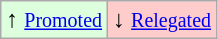<table class="wikitable" align="center">
<tr>
<td style="background:#ddffdd">↑ <small><a href='#'>Promoted</a></small></td>
<td style="background:#ffcccc">↓ <small><a href='#'>Relegated</a></small></td>
</tr>
</table>
